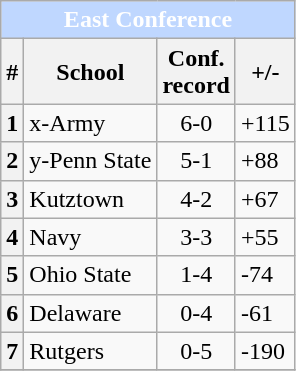<table class="wikitable sortable collapsible collapsed">
<tr>
<th colspan=4 style="background:#BFD7FF; color:white">East Conference</th>
</tr>
<tr>
<th>#</th>
<th>School</th>
<th>Conf. <br> record</th>
<th>+/-</th>
</tr>
<tr>
<th>1</th>
<td>x-Army</td>
<td align="center">6-0</td>
<td>+115</td>
</tr>
<tr>
<th>2</th>
<td>y-Penn State</td>
<td align="center">5-1</td>
<td>+88</td>
</tr>
<tr>
<th>3</th>
<td>Kutztown</td>
<td align="center">4-2</td>
<td>+67</td>
</tr>
<tr>
<th>4</th>
<td>Navy</td>
<td align="center">3-3</td>
<td>+55</td>
</tr>
<tr>
<th>5</th>
<td>Ohio State</td>
<td align="center">1-4</td>
<td>-74</td>
</tr>
<tr>
<th>6</th>
<td>Delaware</td>
<td align="center">0-4</td>
<td>-61</td>
</tr>
<tr>
<th>7</th>
<td>Rutgers</td>
<td align="center">0-5</td>
<td>-190</td>
</tr>
<tr>
</tr>
</table>
